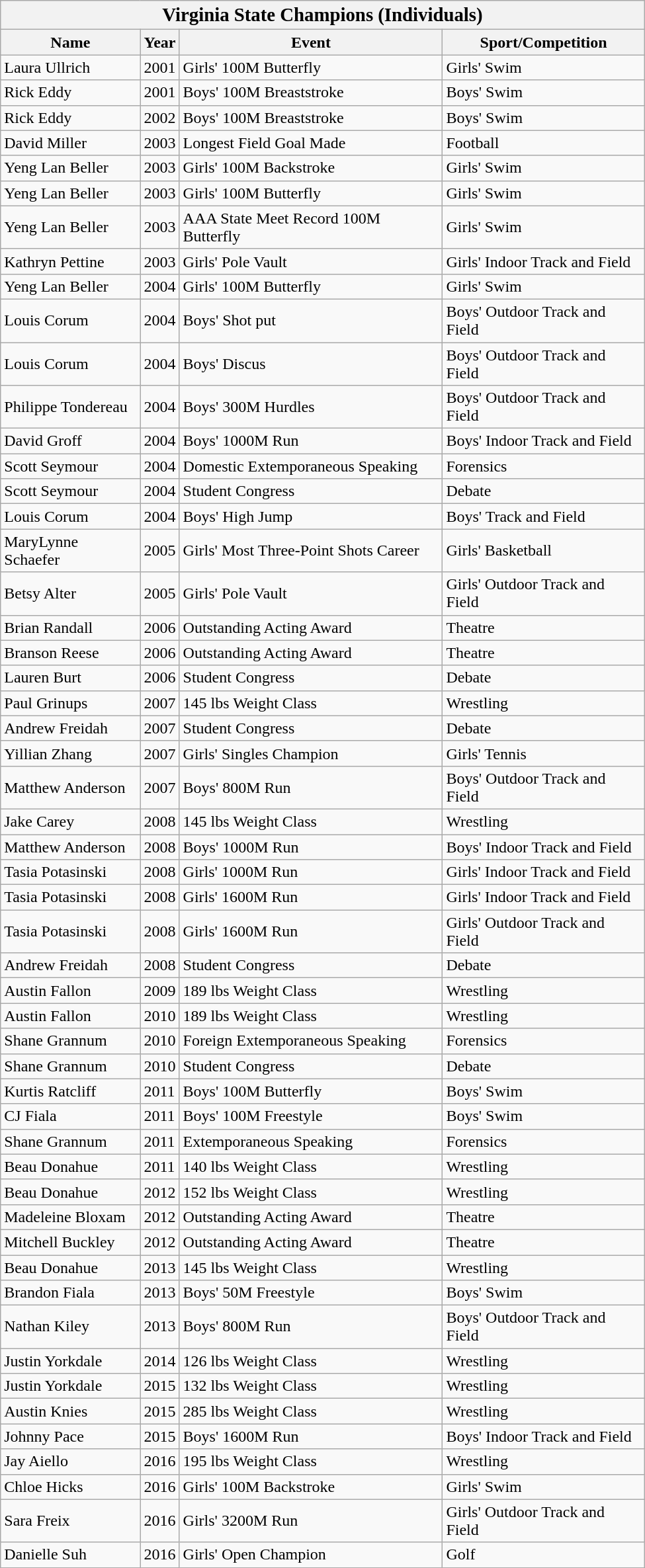<table class="wikitable collapsible collapsed" width=650px>
<tr>
<th colspan="7" style="text-align:center;"><big><strong>Virginia State Champions (Individuals)</strong></big></th>
</tr>
<tr>
<th>Name</th>
<th>Year</th>
<th>Event</th>
<th>Sport/Competition</th>
</tr>
<tr>
<td>Laura Ullrich</td>
<td>2001</td>
<td>Girls' 100M Butterfly</td>
<td>Girls' Swim</td>
</tr>
<tr>
<td>Rick Eddy</td>
<td>2001</td>
<td>Boys' 100M Breaststroke</td>
<td>Boys' Swim</td>
</tr>
<tr>
<td>Rick Eddy</td>
<td>2002</td>
<td>Boys' 100M Breaststroke</td>
<td>Boys' Swim</td>
</tr>
<tr>
<td>David Miller</td>
<td>2003</td>
<td>Longest Field Goal Made</td>
<td>Football</td>
</tr>
<tr>
<td>Yeng Lan Beller</td>
<td>2003</td>
<td>Girls' 100M Backstroke</td>
<td>Girls' Swim</td>
</tr>
<tr>
<td>Yeng Lan Beller</td>
<td>2003</td>
<td>Girls' 100M Butterfly</td>
<td>Girls' Swim</td>
</tr>
<tr>
<td>Yeng Lan Beller</td>
<td>2003</td>
<td>AAA State Meet Record 100M Butterfly</td>
<td>Girls' Swim</td>
</tr>
<tr>
<td>Kathryn Pettine</td>
<td>2003</td>
<td>Girls' Pole Vault</td>
<td>Girls' Indoor Track and Field</td>
</tr>
<tr>
<td>Yeng Lan Beller</td>
<td>2004</td>
<td>Girls' 100M Butterfly</td>
<td>Girls' Swim</td>
</tr>
<tr>
<td>Louis Corum</td>
<td>2004</td>
<td>Boys' Shot put</td>
<td>Boys' Outdoor Track and Field</td>
</tr>
<tr>
<td>Louis Corum</td>
<td>2004</td>
<td>Boys' Discus</td>
<td>Boys' Outdoor Track and Field</td>
</tr>
<tr>
<td>Philippe Tondereau</td>
<td>2004</td>
<td>Boys' 300M Hurdles</td>
<td>Boys' Outdoor Track and Field</td>
</tr>
<tr>
<td>David Groff</td>
<td>2004</td>
<td>Boys' 1000M Run</td>
<td>Boys' Indoor Track and Field</td>
</tr>
<tr>
<td>Scott Seymour</td>
<td>2004</td>
<td>Domestic Extemporaneous Speaking</td>
<td>Forensics</td>
</tr>
<tr>
<td>Scott Seymour</td>
<td>2004</td>
<td>Student Congress</td>
<td>Debate</td>
</tr>
<tr>
<td>Louis Corum</td>
<td>2004</td>
<td>Boys' High Jump</td>
<td>Boys' Track and Field</td>
</tr>
<tr>
<td>MaryLynne Schaefer</td>
<td>2005</td>
<td>Girls' Most Three-Point Shots Career</td>
<td>Girls' Basketball</td>
</tr>
<tr>
<td>Betsy Alter</td>
<td>2005</td>
<td>Girls' Pole Vault</td>
<td>Girls' Outdoor Track and Field</td>
</tr>
<tr>
<td>Brian Randall</td>
<td>2006</td>
<td>Outstanding Acting Award</td>
<td>Theatre</td>
</tr>
<tr>
<td>Branson Reese</td>
<td>2006</td>
<td>Outstanding Acting Award</td>
<td>Theatre</td>
</tr>
<tr>
<td>Lauren Burt</td>
<td>2006</td>
<td>Student Congress</td>
<td>Debate</td>
</tr>
<tr>
<td>Paul Grinups</td>
<td>2007</td>
<td>145 lbs Weight Class</td>
<td>Wrestling</td>
</tr>
<tr>
<td>Andrew Freidah</td>
<td>2007</td>
<td>Student Congress</td>
<td>Debate</td>
</tr>
<tr>
<td>Yillian Zhang</td>
<td>2007</td>
<td>Girls' Singles Champion</td>
<td>Girls' Tennis</td>
</tr>
<tr>
<td>Matthew Anderson</td>
<td>2007</td>
<td>Boys' 800M Run</td>
<td>Boys' Outdoor Track and Field</td>
</tr>
<tr>
<td>Jake Carey</td>
<td>2008</td>
<td>145 lbs Weight Class</td>
<td>Wrestling</td>
</tr>
<tr>
<td>Matthew Anderson</td>
<td>2008</td>
<td>Boys' 1000M Run</td>
<td>Boys' Indoor Track and Field</td>
</tr>
<tr>
<td>Tasia Potasinski</td>
<td>2008</td>
<td>Girls' 1000M Run</td>
<td>Girls' Indoor Track and Field</td>
</tr>
<tr>
<td>Tasia Potasinski</td>
<td>2008</td>
<td>Girls' 1600M Run</td>
<td>Girls' Indoor Track and Field</td>
</tr>
<tr>
<td>Tasia Potasinski</td>
<td>2008</td>
<td>Girls' 1600M Run</td>
<td>Girls' Outdoor Track and Field</td>
</tr>
<tr>
<td>Andrew Freidah</td>
<td>2008</td>
<td>Student Congress</td>
<td>Debate</td>
</tr>
<tr>
<td>Austin Fallon</td>
<td>2009</td>
<td>189 lbs Weight Class</td>
<td>Wrestling</td>
</tr>
<tr>
<td>Austin Fallon</td>
<td>2010</td>
<td>189 lbs Weight Class</td>
<td>Wrestling</td>
</tr>
<tr>
<td>Shane Grannum</td>
<td>2010</td>
<td>Foreign Extemporaneous Speaking</td>
<td>Forensics</td>
</tr>
<tr>
<td>Shane Grannum</td>
<td>2010</td>
<td>Student Congress</td>
<td>Debate</td>
</tr>
<tr>
<td>Kurtis Ratcliff</td>
<td>2011</td>
<td>Boys' 100M Butterfly</td>
<td>Boys' Swim</td>
</tr>
<tr>
<td>CJ Fiala</td>
<td>2011</td>
<td>Boys' 100M Freestyle</td>
<td>Boys' Swim</td>
</tr>
<tr>
<td>Shane Grannum</td>
<td>2011</td>
<td>Extemporaneous Speaking</td>
<td>Forensics</td>
</tr>
<tr>
<td>Beau Donahue</td>
<td>2011</td>
<td>140 lbs Weight Class</td>
<td>Wrestling</td>
</tr>
<tr>
<td>Beau Donahue</td>
<td>2012</td>
<td>152 lbs Weight Class</td>
<td>Wrestling</td>
</tr>
<tr>
<td>Madeleine Bloxam</td>
<td>2012</td>
<td>Outstanding Acting Award</td>
<td>Theatre</td>
</tr>
<tr>
<td>Mitchell Buckley</td>
<td>2012</td>
<td>Outstanding Acting Award</td>
<td>Theatre</td>
</tr>
<tr>
<td>Beau Donahue</td>
<td>2013</td>
<td>145 lbs Weight Class</td>
<td>Wrestling</td>
</tr>
<tr>
<td>Brandon Fiala</td>
<td>2013</td>
<td>Boys' 50M Freestyle</td>
<td>Boys' Swim</td>
</tr>
<tr>
<td>Nathan Kiley</td>
<td>2013</td>
<td>Boys' 800M Run</td>
<td>Boys' Outdoor Track and Field</td>
</tr>
<tr>
<td>Justin Yorkdale</td>
<td>2014</td>
<td>126 lbs Weight Class</td>
<td>Wrestling</td>
</tr>
<tr>
<td>Justin Yorkdale</td>
<td>2015</td>
<td>132 lbs Weight Class</td>
<td>Wrestling</td>
</tr>
<tr>
<td>Austin Knies</td>
<td>2015</td>
<td>285 lbs Weight Class</td>
<td>Wrestling</td>
</tr>
<tr>
<td>Johnny Pace</td>
<td>2015</td>
<td>Boys' 1600M Run</td>
<td>Boys' Indoor Track and Field</td>
</tr>
<tr>
<td>Jay Aiello</td>
<td>2016</td>
<td>195 lbs Weight Class</td>
<td>Wrestling</td>
</tr>
<tr>
<td>Chloe Hicks</td>
<td>2016</td>
<td>Girls' 100M Backstroke</td>
<td>Girls' Swim</td>
</tr>
<tr>
<td>Sara Freix</td>
<td>2016</td>
<td>Girls' 3200M Run</td>
<td>Girls' Outdoor Track and Field</td>
</tr>
<tr>
<td>Danielle Suh</td>
<td>2016</td>
<td>Girls' Open Champion</td>
<td>Golf</td>
</tr>
</table>
